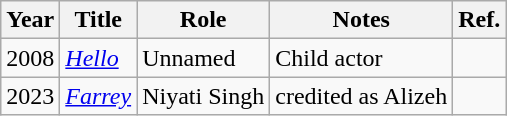<table class="wikitable sortable">
<tr>
<th>Year</th>
<th>Title</th>
<th>Role</th>
<th class="unsortable">Notes</th>
<th class="unsortable">Ref.</th>
</tr>
<tr>
<td>2008</td>
<td><em><a href='#'>Hello</a></em></td>
<td>Unnamed</td>
<td>Child actor</td>
<td></td>
</tr>
<tr>
<td>2023</td>
<td><em><a href='#'>Farrey</a></em></td>
<td>Niyati Singh</td>
<td>credited as Alizeh</td>
<td></td>
</tr>
</table>
